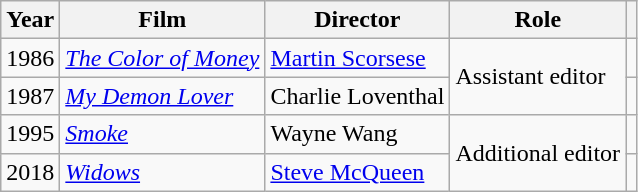<table class="wikitable">
<tr>
<th>Year</th>
<th>Film</th>
<th>Director</th>
<th>Role</th>
<th></th>
</tr>
<tr>
<td>1986</td>
<td><em><a href='#'>The Color of Money</a></em></td>
<td><a href='#'>Martin Scorsese</a></td>
<td rowspan=2>Assistant editor</td>
<td></td>
</tr>
<tr>
<td>1987</td>
<td><em><a href='#'>My Demon Lover</a></em></td>
<td>Charlie Loventhal</td>
<td></td>
</tr>
<tr>
<td>1995</td>
<td><em><a href='#'>Smoke</a></em></td>
<td>Wayne Wang</td>
<td rowspan=2>Additional editor</td>
<td></td>
</tr>
<tr>
<td>2018</td>
<td><em><a href='#'>Widows</a></em></td>
<td><a href='#'>Steve McQueen</a></td>
<td></td>
</tr>
</table>
